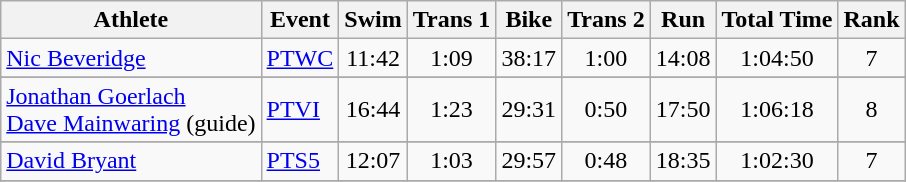<table class=wikitable>
<tr>
<th>Athlete</th>
<th>Event</th>
<th>Swim</th>
<th>Trans 1</th>
<th>Bike</th>
<th>Trans 2</th>
<th>Run</th>
<th>Total Time</th>
<th>Rank</th>
</tr>
<tr align=center>
<td align=left><a href='#'>Nic Beveridge</a></td>
<td align=left><a href='#'>PTWC</a></td>
<td>11:42</td>
<td>1:09</td>
<td>38:17</td>
<td>1:00</td>
<td>14:08</td>
<td>1:04:50</td>
<td>7</td>
</tr>
<tr>
</tr>
<tr align=center>
<td align=left><a href='#'>Jonathan Goerlach</a> <br> <a href='#'>Dave Mainwaring</a> (guide)</td>
<td align=left><a href='#'>PTVI</a></td>
<td>16:44</td>
<td>1:23</td>
<td>29:31</td>
<td>0:50</td>
<td>17:50</td>
<td>1:06:18</td>
<td>8</td>
</tr>
<tr>
</tr>
<tr align=center>
<td align=left><a href='#'>David Bryant</a></td>
<td align=left><a href='#'>PTS5</a></td>
<td>12:07</td>
<td>1:03</td>
<td>29:57</td>
<td>0:48</td>
<td>18:35</td>
<td>1:02:30</td>
<td>7</td>
</tr>
<tr>
</tr>
</table>
